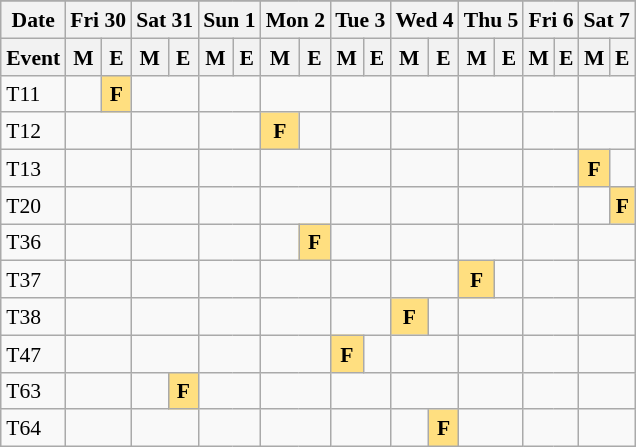<table class="wikitable" style="margin:0.5em auto; font-size:90%; line-height:1.25em;">
<tr align="center">
</tr>
<tr>
<th>Date</th>
<th colspan="2">Fri 30</th>
<th colspan="2">Sat 31</th>
<th colspan="2">Sun 1</th>
<th colspan="2">Mon 2</th>
<th colspan="2">Tue 3</th>
<th colspan="2">Wed 4</th>
<th colspan="2">Thu 5</th>
<th colspan="2">Fri 6</th>
<th colspan="2">Sat 7</th>
</tr>
<tr>
<th>Event</th>
<th>M</th>
<th>E</th>
<th>M</th>
<th>E</th>
<th>M</th>
<th>E</th>
<th>M</th>
<th>E</th>
<th>M</th>
<th>E</th>
<th>M</th>
<th>E</th>
<th>M</th>
<th>E</th>
<th>M</th>
<th>E</th>
<th>M</th>
<th>E</th>
</tr>
<tr align="center">
<td align="left">T11</td>
<td></td>
<td bgcolor="#FFDF80"><strong>F</strong></td>
<td colspan="2"></td>
<td colspan="2"></td>
<td colspan="2"></td>
<td colspan="2"></td>
<td colspan="2"></td>
<td colspan="2"></td>
<td colspan="2"></td>
<td colspan="2"></td>
</tr>
<tr align="center">
<td align="left">T12</td>
<td colspan="2"></td>
<td colspan="2"></td>
<td colspan="2"></td>
<td bgcolor="#FFDF80"><strong>F</strong></td>
<td></td>
<td colspan="2"></td>
<td colspan="2"></td>
<td colspan="2"></td>
<td colspan="2"></td>
<td colspan="2"></td>
</tr>
<tr align="center">
<td align="left">T13</td>
<td colspan="2"></td>
<td colspan="2"></td>
<td colspan="2"></td>
<td colspan="2"></td>
<td colspan="2"></td>
<td colspan="2"></td>
<td colspan="2"></td>
<td colspan="2"></td>
<td bgcolor="#FFDF80"><strong>F</strong></td>
<td></td>
</tr>
<tr align="center">
<td align="left">T20</td>
<td colspan="2"></td>
<td colspan="2"></td>
<td colspan="2"></td>
<td colspan="2"></td>
<td colspan="2"></td>
<td colspan="2"></td>
<td colspan="2"></td>
<td colspan="2"></td>
<td></td>
<td bgcolor="#FFDF80"><strong>F</strong></td>
</tr>
<tr align="center">
<td align="left">T36</td>
<td colspan="2"></td>
<td colspan="2"></td>
<td colspan="2"></td>
<td></td>
<td bgcolor="#FFDF80"><strong>F</strong></td>
<td colspan="2"></td>
<td colspan="2"></td>
<td colspan="2"></td>
<td colspan="2"></td>
<td colspan="2"></td>
</tr>
<tr align="center">
<td align="left">T37</td>
<td colspan="2"></td>
<td colspan="2"></td>
<td colspan="2"></td>
<td colspan="2"></td>
<td colspan="2"></td>
<td colspan="2"></td>
<td bgcolor="#FFDF80"><strong>F</strong></td>
<td></td>
<td colspan="2"></td>
<td colspan="2"></td>
</tr>
<tr align="center">
<td align="left">T38</td>
<td colspan="2"></td>
<td colspan="2"></td>
<td colspan="2"></td>
<td colspan="2"></td>
<td colspan="2"></td>
<td bgcolor="#FFDF80"><strong>F</strong></td>
<td></td>
<td colspan="2"></td>
<td colspan="2"></td>
<td colspan="2"></td>
</tr>
<tr align="center">
<td align="left">T47</td>
<td colspan="2"></td>
<td colspan="2"></td>
<td colspan="2"></td>
<td colspan="2"></td>
<td bgcolor="#FFDF80"><strong>F</strong></td>
<td></td>
<td colspan="2"></td>
<td colspan="2"></td>
<td colspan="2"></td>
<td colspan="2"></td>
</tr>
<tr align="center">
<td align="left">T63</td>
<td colspan="2"></td>
<td></td>
<td bgcolor="#FFDF80"><strong>F</strong></td>
<td colspan="2"></td>
<td colspan="2"></td>
<td colspan="2"></td>
<td colspan="2"></td>
<td colspan="2"></td>
<td colspan="2"></td>
<td colspan="2"></td>
</tr>
<tr align="center">
<td align="left">T64</td>
<td colspan="2"></td>
<td colspan="2"></td>
<td colspan="2"></td>
<td colspan="2"></td>
<td colspan="2"></td>
<td></td>
<td bgcolor="#FFDF80"><strong>F</strong></td>
<td colspan="2"></td>
<td colspan="2"></td>
<td colspan="2"></td>
</tr>
</table>
